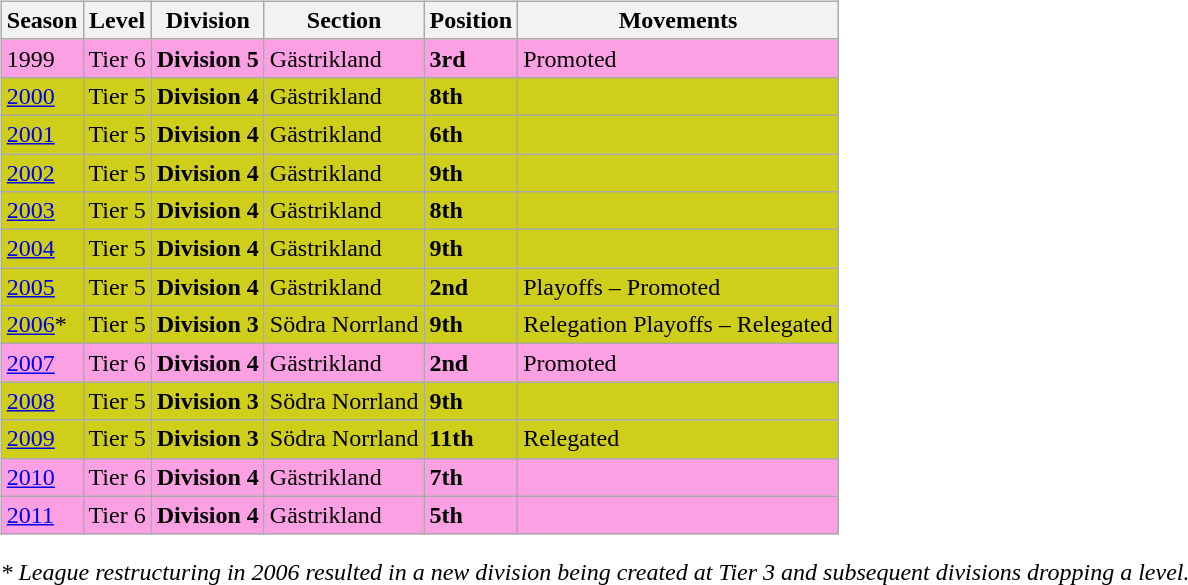<table>
<tr>
<td valign="top" width=0%><br><table class="wikitable">
<tr style="background:#f0f6fa;">
<th><strong>Season</strong></th>
<th><strong>Level</strong></th>
<th><strong>Division</strong></th>
<th><strong>Section</strong></th>
<th><strong>Position</strong></th>
<th><strong>Movements</strong></th>
</tr>
<tr>
<td style="background:#FBA0E3;">1999</td>
<td style="background:#FBA0E3;">Tier 6</td>
<td style="background:#FBA0E3;"><strong>Division 5</strong></td>
<td style="background:#FBA0E3;">Gästrikland</td>
<td style="background:#FBA0E3;"><strong>3rd</strong></td>
<td style="background:#FBA0E3;">Promoted</td>
</tr>
<tr>
<td style="background:#CECE1B;"><a href='#'>2000</a></td>
<td style="background:#CECE1B;">Tier 5</td>
<td style="background:#CECE1B;"><strong>Division 4</strong></td>
<td style="background:#CECE1B;">Gästrikland</td>
<td style="background:#CECE1B;"><strong>8th</strong></td>
<td style="background:#CECE1B;"></td>
</tr>
<tr>
<td style="background:#CECE1B;"><a href='#'>2001</a></td>
<td style="background:#CECE1B;">Tier 5</td>
<td style="background:#CECE1B;"><strong>Division 4</strong></td>
<td style="background:#CECE1B;">Gästrikland</td>
<td style="background:#CECE1B;"><strong>6th</strong></td>
<td style="background:#CECE1B;"></td>
</tr>
<tr>
<td style="background:#CECE1B;"><a href='#'>2002</a></td>
<td style="background:#CECE1B;">Tier 5</td>
<td style="background:#CECE1B;"><strong>Division 4</strong></td>
<td style="background:#CECE1B;">Gästrikland</td>
<td style="background:#CECE1B;"><strong>9th</strong></td>
<td style="background:#CECE1B;"></td>
</tr>
<tr>
<td style="background:#CECE1B;"><a href='#'>2003</a></td>
<td style="background:#CECE1B;">Tier 5</td>
<td style="background:#CECE1B;"><strong>Division 4</strong></td>
<td style="background:#CECE1B;">Gästrikland</td>
<td style="background:#CECE1B;"><strong>8th</strong></td>
<td style="background:#CECE1B;"></td>
</tr>
<tr>
<td style="background:#CECE1B;"><a href='#'>2004</a></td>
<td style="background:#CECE1B;">Tier 5</td>
<td style="background:#CECE1B;"><strong>Division 4</strong></td>
<td style="background:#CECE1B;">Gästrikland</td>
<td style="background:#CECE1B;"><strong>9th</strong></td>
<td style="background:#CECE1B;"></td>
</tr>
<tr>
<td style="background:#CECE1B;"><a href='#'>2005</a></td>
<td style="background:#CECE1B;">Tier 5</td>
<td style="background:#CECE1B;"><strong>Division 4</strong></td>
<td style="background:#CECE1B;">Gästrikland</td>
<td style="background:#CECE1B;"><strong>2nd</strong></td>
<td style="background:#CECE1B;">Playoffs – Promoted</td>
</tr>
<tr>
<td style="background:#CECE1B;"><a href='#'>2006</a>*</td>
<td style="background:#CECE1B;">Tier 5</td>
<td style="background:#CECE1B;"><strong>Division 3</strong></td>
<td style="background:#CECE1B;">Södra Norrland</td>
<td style="background:#CECE1B;"><strong>9th</strong></td>
<td style="background:#CECE1B;">Relegation Playoffs – Relegated</td>
</tr>
<tr>
<td style="background:#FBA0E3;"><a href='#'>2007</a></td>
<td style="background:#FBA0E3;">Tier 6</td>
<td style="background:#FBA0E3;"><strong>Division 4</strong></td>
<td style="background:#FBA0E3;">Gästrikland</td>
<td style="background:#FBA0E3;"><strong>2nd</strong></td>
<td style="background:#FBA0E3;">Promoted</td>
</tr>
<tr>
<td style="background:#CECE1B;"><a href='#'>2008</a></td>
<td style="background:#CECE1B;">Tier 5</td>
<td style="background:#CECE1B;"><strong>Division 3</strong></td>
<td style="background:#CECE1B;">Södra Norrland</td>
<td style="background:#CECE1B;"><strong>9th</strong></td>
<td style="background:#CECE1B;"></td>
</tr>
<tr>
<td style="background:#CECE1B;"><a href='#'>2009</a></td>
<td style="background:#CECE1B;">Tier 5</td>
<td style="background:#CECE1B;"><strong>Division 3</strong></td>
<td style="background:#CECE1B;">Södra Norrland</td>
<td style="background:#CECE1B;"><strong>11th</strong></td>
<td style="background:#CECE1B;">Relegated</td>
</tr>
<tr>
<td style="background:#FBA0E3;"><a href='#'>2010</a></td>
<td style="background:#FBA0E3;">Tier 6</td>
<td style="background:#FBA0E3;"><strong>Division 4</strong></td>
<td style="background:#FBA0E3;">Gästrikland</td>
<td style="background:#FBA0E3;"><strong>7th</strong></td>
<td style="background:#FBA0E3;"></td>
</tr>
<tr>
<td style="background:#FBA0E3;"><a href='#'>2011</a></td>
<td style="background:#FBA0E3;">Tier 6</td>
<td style="background:#FBA0E3;"><strong>Division 4</strong></td>
<td style="background:#FBA0E3;">Gästrikland</td>
<td style="background:#FBA0E3;"><strong>5th</strong></td>
<td style="background:#FBA0E3;"></td>
</tr>
</table>
<em>* League restructuring in 2006 resulted in a new division being created at Tier 3 and subsequent divisions dropping a level.</em>


</td>
</tr>
</table>
